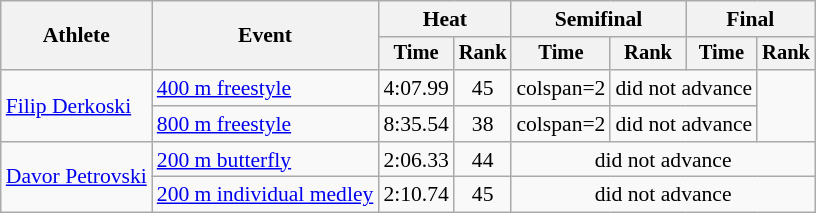<table class="wikitable" style="text-align:center; font-size:90%">
<tr>
<th rowspan="2">Athlete</th>
<th rowspan="2">Event</th>
<th colspan="2">Heat</th>
<th colspan="2">Semifinal</th>
<th colspan="2">Final</th>
</tr>
<tr style="font-size:95%">
<th>Time</th>
<th>Rank</th>
<th>Time</th>
<th>Rank</th>
<th>Time</th>
<th>Rank</th>
</tr>
<tr>
<td align=left rowspan=2><a href='#'>Filip Derkoski</a></td>
<td align=left><a href='#'>400 m freestyle</a></td>
<td>4:07.99</td>
<td>45</td>
<td>colspan=2 </td>
<td colspan=2>did not advance</td>
</tr>
<tr>
<td align=left><a href='#'>800 m freestyle</a></td>
<td>8:35.54</td>
<td>38</td>
<td>colspan=2 </td>
<td colspan=2>did not advance</td>
</tr>
<tr>
<td align=left rowspan=2><a href='#'>Davor Petrovski</a></td>
<td align=left><a href='#'>200 m butterfly</a></td>
<td>2:06.33</td>
<td>44</td>
<td colspan=4>did not advance</td>
</tr>
<tr>
<td align=left><a href='#'>200 m individual medley</a></td>
<td>2:10.74</td>
<td>45</td>
<td colspan=4>did not advance</td>
</tr>
</table>
